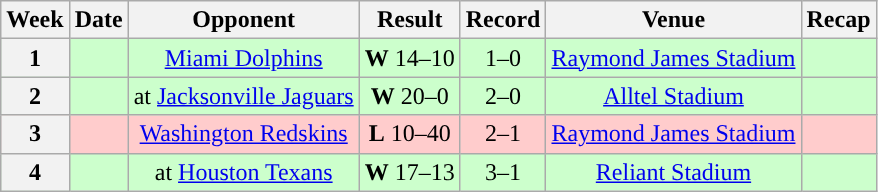<table class="wikitable" style="text-align:center">
<tr>
<th>Week</th>
<th>Date</th>
<th>Opponent</th>
<th>Result</th>
<th>Record</th>
<th>Venue</th>
<th>Recap</th>
</tr>
<tr bgcolor="#cfc">
<th>1</th>
<td></td>
<td><a href='#'>Miami Dolphins</a></td>
<td><strong>W</strong> 14–10</td>
<td>1–0</td>
<td><a href='#'>Raymond James Stadium</a></td>
<td></td>
</tr>
<tr bgcolor="#cfc">
<th>2</th>
<td></td>
<td>at <a href='#'>Jacksonville Jaguars</a></td>
<td><strong>W</strong> 20–0</td>
<td>2–0</td>
<td><a href='#'>Alltel Stadium</a></td>
<td></td>
</tr>
<tr bgcolor="#fcc">
<th>3</th>
<td></td>
<td><a href='#'>Washington Redskins</a></td>
<td><strong>L</strong> 10–40</td>
<td>2–1</td>
<td><a href='#'>Raymond James Stadium</a></td>
<td></td>
</tr>
<tr bgcolor="#cfc">
<th>4</th>
<td></td>
<td>at <a href='#'>Houston Texans</a></td>
<td><strong>W</strong> 17–13</td>
<td>3–1</td>
<td><a href='#'>Reliant Stadium</a></td>
<td></td>
</tr>
</table>
